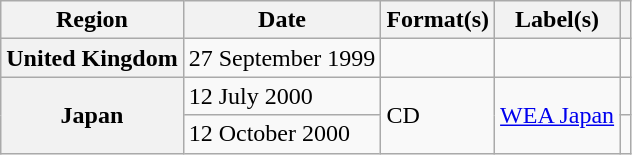<table class="wikitable plainrowheaders">
<tr>
<th>Region</th>
<th>Date</th>
<th>Format(s)</th>
<th>Label(s)</th>
<th></th>
</tr>
<tr>
<th scope="row">United Kingdom</th>
<td>27 September 1999</td>
<td></td>
<td></td>
<td></td>
</tr>
<tr>
<th scope="row" rowspan="2">Japan</th>
<td>12 July 2000</td>
<td rowspan="2">CD</td>
<td rowspan="2"><a href='#'>WEA Japan</a></td>
<td></td>
</tr>
<tr>
<td>12 October 2000</td>
<td></td>
</tr>
</table>
